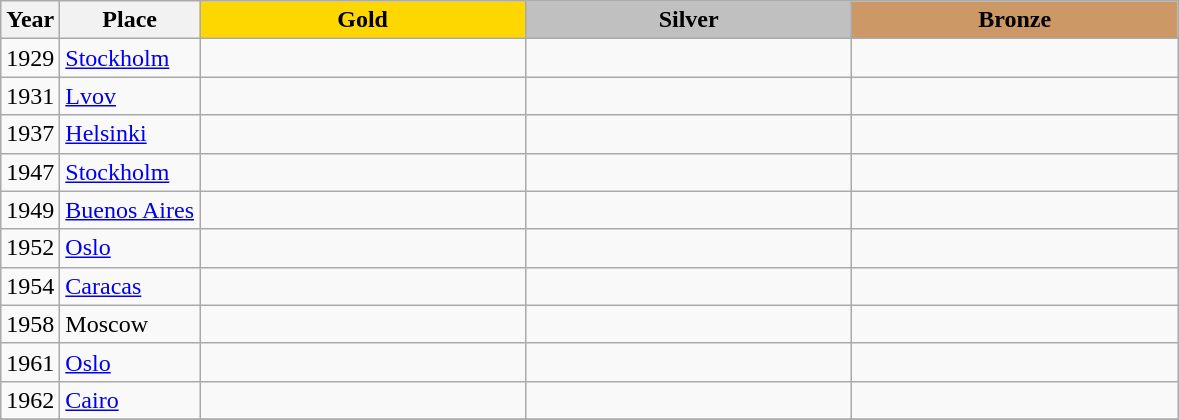<table class="wikitable">
<tr>
<th>Year</th>
<th>Place</th>
<th style="background:gold"    width="210">Gold</th>
<th style="background:silver"  width="210">Silver</th>
<th style="background:#cc9966" width="210">Bronze</th>
</tr>
<tr>
<td>1929</td>
<td> <a href='#'>Stockholm</a></td>
<td></td>
<td></td>
<td></td>
</tr>
<tr>
<td>1931</td>
<td> <a href='#'>Lvov</a></td>
<td></td>
<td></td>
<td></td>
</tr>
<tr>
<td>1937</td>
<td> <a href='#'>Helsinki</a></td>
<td></td>
<td></td>
<td></td>
</tr>
<tr>
<td>1947</td>
<td> <a href='#'>Stockholm</a></td>
<td></td>
<td></td>
<td></td>
</tr>
<tr>
<td>1949</td>
<td> <a href='#'>Buenos Aires</a></td>
<td></td>
<td></td>
<td></td>
</tr>
<tr>
<td>1952</td>
<td> <a href='#'>Oslo</a></td>
<td></td>
<td></td>
<td></td>
</tr>
<tr>
<td>1954</td>
<td> <a href='#'>Caracas</a></td>
<td></td>
<td></td>
<td></td>
</tr>
<tr>
<td>1958</td>
<td> Moscow</td>
<td></td>
<td></td>
<td></td>
</tr>
<tr>
<td>1961</td>
<td> <a href='#'>Oslo</a></td>
<td></td>
<td></td>
<td></td>
</tr>
<tr>
<td>1962</td>
<td> <a href='#'>Cairo</a></td>
<td></td>
<td></td>
<td></td>
</tr>
<tr>
</tr>
</table>
